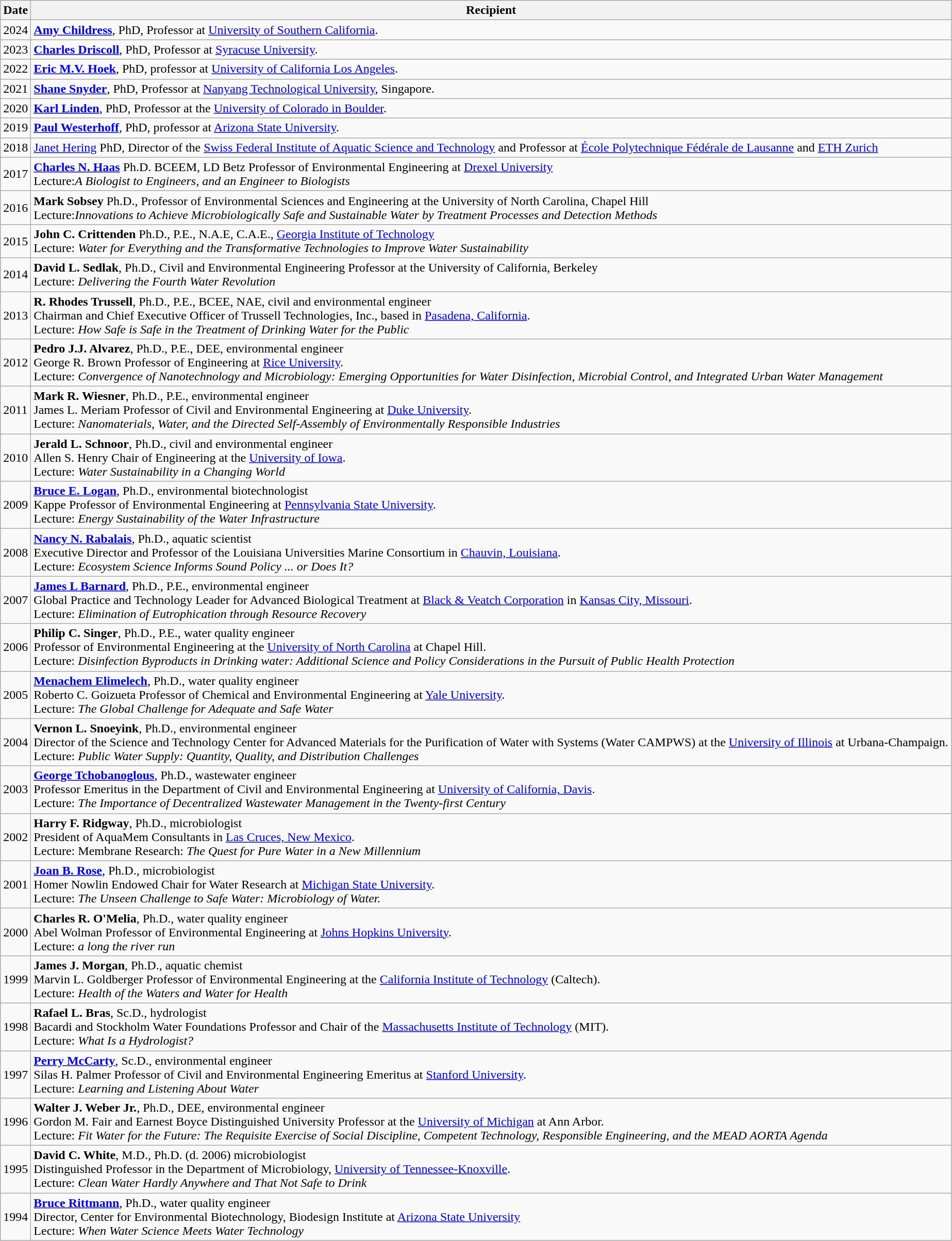<table class="wikitable">
<tr>
<th>Date</th>
<th>Recipient</th>
</tr>
<tr>
<td>2024</td>
<td><strong><a href='#'>Amy Childress</a></strong>, PhD, Professor at <a href='#'>University of Southern California</a>.</td>
</tr>
<tr>
<td>2023</td>
<td><strong><a href='#'>Charles Driscoll</a></strong>, PhD, Professor at <a href='#'>Syracuse University</a>.</td>
</tr>
<tr>
<td>2022</td>
<td><strong><a href='#'>Eric M.V. Hoek</a></strong>, PhD, professor at <a href='#'>University of California Los Angeles</a>.</td>
</tr>
<tr>
<td>2021</td>
<td><strong><a href='#'>Shane Snyder</a></strong>, PhD, Professor at <a href='#'>Nanyang Technological University</a>, Singapore.</td>
</tr>
<tr>
<td>2020</td>
<td><strong><a href='#'>Karl Linden</a></strong>, PhD, Professor at the <a href='#'>University of Colorado in Boulder</a>.</td>
</tr>
<tr>
<td>2019</td>
<td><strong><a href='#'>Paul Westerhoff</a></strong>, PhD, professor at <a href='#'>Arizona State University</a>.</td>
</tr>
<tr>
<td>2018</td>
<td><a href='#'>Janet Hering</a> PhD, Director of the <a href='#'>Swiss Federal Institute of Aquatic Science and Technology</a> and Professor at <a href='#'>École Polytechnique Fédérale de Lausanne</a> and <a href='#'>ETH Zurich</a></td>
</tr>
<tr>
<td>2017</td>
<td><strong><a href='#'>Charles N. Haas</a></strong> Ph.D. BCEEM, LD Betz Professor of Environmental Engineering at <a href='#'>Drexel University</a> <br>Lecture:<em>A Biologist to Engineers, and an Engineer to Biologists</em> </td>
</tr>
<tr>
<td>2016</td>
<td><strong>Mark Sobsey</strong> Ph.D., Professor of Environmental Sciences and Engineering at the University of North Carolina, Chapel Hill<br>Lecture:<em>Innovations to Achieve Microbiologically Safe and Sustainable Water by Treatment Processes and Detection Methods</em></td>
</tr>
<tr>
<td>2015</td>
<td><strong>John C. Crittenden</strong> Ph.D., P.E., N.A.E, C.A.E., <a href='#'>Georgia Institute of Technology</a> <br>Lecture: <em>Water for Everything and the Transformative Technologies to Improve Water Sustainability</em></td>
</tr>
<tr>
<td>2014</td>
<td><strong>David L. Sedlak</strong>, Ph.D., Civil and Environmental Engineering Professor at the University of California, Berkeley<br>Lecture: <em>Delivering the Fourth Water Revolution</em></td>
</tr>
<tr>
<td>2013</td>
<td><strong>R. Rhodes Trussell</strong>, Ph.D., P.E., BCEE, NAE, civil and environmental engineer<br>Chairman and Chief Executive Officer of Trussell Technologies, Inc., based in <a href='#'>Pasadena, California</a>.
<br>Lecture: <em>How Safe is Safe in the Treatment of Drinking Water for the Public</em></td>
</tr>
<tr>
<td>2012</td>
<td><strong>Pedro J.J. Alvarez</strong>, Ph.D., P.E., DEE, environmental engineer<br>George R. Brown Professor of Engineering at <a href='#'>Rice University</a>.
<br>Lecture: <em>Convergence of Nanotechnology and Microbiology: Emerging Opportunities for Water Disinfection, Microbial Control, and Integrated Urban Water Management</em></td>
</tr>
<tr>
<td>2011</td>
<td><strong>Mark R. Wiesner</strong>, Ph.D., P.E., environmental engineer<br>James L. Meriam Professor of Civil and Environmental Engineering at <a href='#'>Duke University</a>.
<br>Lecture: <em>Nanomaterials, Water, and the Directed Self-Assembly of Environmentally Responsible Industries</em></td>
</tr>
<tr>
<td>2010</td>
<td><strong>Jerald L. Schnoor</strong>, Ph.D., civil and environmental engineer<br>Allen S. Henry Chair of Engineering at the <a href='#'>University of Iowa</a>.
<br>Lecture: <em>Water Sustainability in a Changing World</em></td>
</tr>
<tr>
<td>2009</td>
<td><strong><a href='#'>Bruce E. Logan</a></strong>, Ph.D., environmental biotechnologist<br>Kappe Professor of Environmental Engineering at <a href='#'>Pennsylvania State University</a>.
<br>Lecture: <em>Energy Sustainability of the Water Infrastructure</em></td>
</tr>
<tr>
<td>2008</td>
<td><strong><a href='#'>Nancy N. Rabalais</a></strong>, Ph.D., aquatic scientist<br>Executive Director and Professor of the Louisiana Universities Marine Consortium in <a href='#'>Chauvin, Louisiana</a>.
<br>Lecture: <em>Ecosystem Science Informs Sound Policy ... or Does It?</em></td>
</tr>
<tr>
<td>2007</td>
<td><strong><a href='#'>James L Barnard</a></strong>, Ph.D., P.E., environmental engineer<br>Global Practice and Technology Leader for Advanced Biological Treatment at <a href='#'>Black & Veatch Corporation</a> in <a href='#'>Kansas City, Missouri</a>.
<br>Lecture: <em>Elimination of Eutrophication through Resource Recovery</em></td>
</tr>
<tr>
<td>2006</td>
<td><strong>Philip C. Singer</strong>, Ph.D., P.E., water quality engineer<br>Professor of Environmental Engineering at the <a href='#'>University of North Carolina</a> at Chapel Hill.
<br>Lecture: <em>Disinfection Byproducts in Drinking water: Additional Science and Policy Considerations in the Pursuit of Public Health Protection</em></td>
</tr>
<tr>
<td>2005</td>
<td><strong><a href='#'>Menachem Elimelech</a></strong>, Ph.D., water quality engineer<br>Roberto C. Goizueta Professor of Chemical and Environmental Engineering at <a href='#'>Yale University</a>. 
<br>Lecture: <em>The Global Challenge for Adequate and Safe Water</em></td>
</tr>
<tr>
<td>2004</td>
<td><strong>Vernon L. Snoeyink</strong>, Ph.D., environmental engineer<br>Director of the Science and Technology Center for Advanced Materials for the Purification of Water with Systems (Water CAMPWS) at the <a href='#'>University of Illinois</a> at Urbana-Champaign. 
<br>Lecture: <em>Public Water Supply: Quantity, Quality, and Distribution Challenges</em></td>
</tr>
<tr>
<td>2003</td>
<td><strong><a href='#'>George Tchobanoglous</a></strong>, Ph.D., wastewater engineer<br>Professor Emeritus in the Department of Civil and Environmental Engineering at <a href='#'>University of California, Davis</a>. 
<br>Lecture: <em>The Importance of Decentralized Wastewater Management in the Twenty-first Century</em></td>
</tr>
<tr>
<td>2002</td>
<td><strong>Harry F. Ridgway</strong>, Ph.D., microbiologist<br>President of AquaMem Consultants in <a href='#'>Las Cruces, New Mexico</a>. 
<br>Lecture: Membrane Research: <em>The Quest for Pure Water in a New Millennium</em></td>
</tr>
<tr>
<td>2001</td>
<td><strong><a href='#'>Joan B. Rose</a></strong>, Ph.D., microbiologist<br>Homer Nowlin Endowed Chair for Water Research at <a href='#'>Michigan State University</a>. 
<br>Lecture: <em>The Unseen Challenge to Safe Water: Microbiology of Water.</em></td>
</tr>
<tr>
<td>2000</td>
<td><strong>Charles R. O'Melia</strong>, Ph.D., water quality engineer<br>Abel Wolman Professor of Environmental Engineering at <a href='#'>Johns Hopkins University</a>. 
<br>Lecture: <em>a long the river run</em></td>
</tr>
<tr>
<td>1999</td>
<td><strong>James J. Morgan</strong>, Ph.D., aquatic chemist<br>Marvin L. Goldberger Professor of Environmental Engineering at the <a href='#'>California Institute of Technology</a> (Caltech). 
<br>Lecture: <em>Health of the Waters and Water for Health</em></td>
</tr>
<tr>
<td>1998</td>
<td><strong>Rafael L. Bras</strong>, Sc.D., hydrologist<br>Bacardi and Stockholm Water Foundations Professor and Chair of the <a href='#'>Massachusetts Institute of Technology</a> (MIT).
<br>Lecture: <em>What Is a Hydrologist?</em></td>
</tr>
<tr>
<td>1997</td>
<td><strong><a href='#'>Perry McCarty</a></strong>, Sc.D., environmental engineer<br>Silas H. Palmer Professor of Civil and Environmental Engineering Emeritus at <a href='#'>Stanford University</a>. 
<br>Lecture: <em>Learning and Listening About Water</em></td>
</tr>
<tr>
<td>1996</td>
<td><strong>Walter J. Weber Jr.</strong>, Ph.D., DEE, environmental engineer<br>Gordon M. Fair and Earnest Boyce Distinguished University Professor at the <a href='#'>University of Michigan</a> at Ann Arbor. 
<br>Lecture: <em>Fit Water for the Future: The Requisite Exercise of Social Discipline, Competent Technology, Responsible Engineering, and the MEAD AORTA Agenda</em></td>
</tr>
<tr>
<td>1995</td>
<td><strong>David C. White</strong>, M.D., Ph.D. (d. 2006) microbiologist<br>Distinguished Professor in the Department of Microbiology, <a href='#'>University of Tennessee-Knoxville</a>. 
<br>Lecture: <em>Clean Water Hardly Anywhere and That Not Safe to Drink</em></td>
</tr>
<tr>
<td>1994</td>
<td><strong><a href='#'>Bruce Rittmann</a></strong>, Ph.D., water quality engineer<br>Director, Center for Environmental Biotechnology, Biodesign Institute at <a href='#'>Arizona State University</a>
<br>Lecture: <em>When Water Science Meets Water Technology</em></td>
</tr>
</table>
